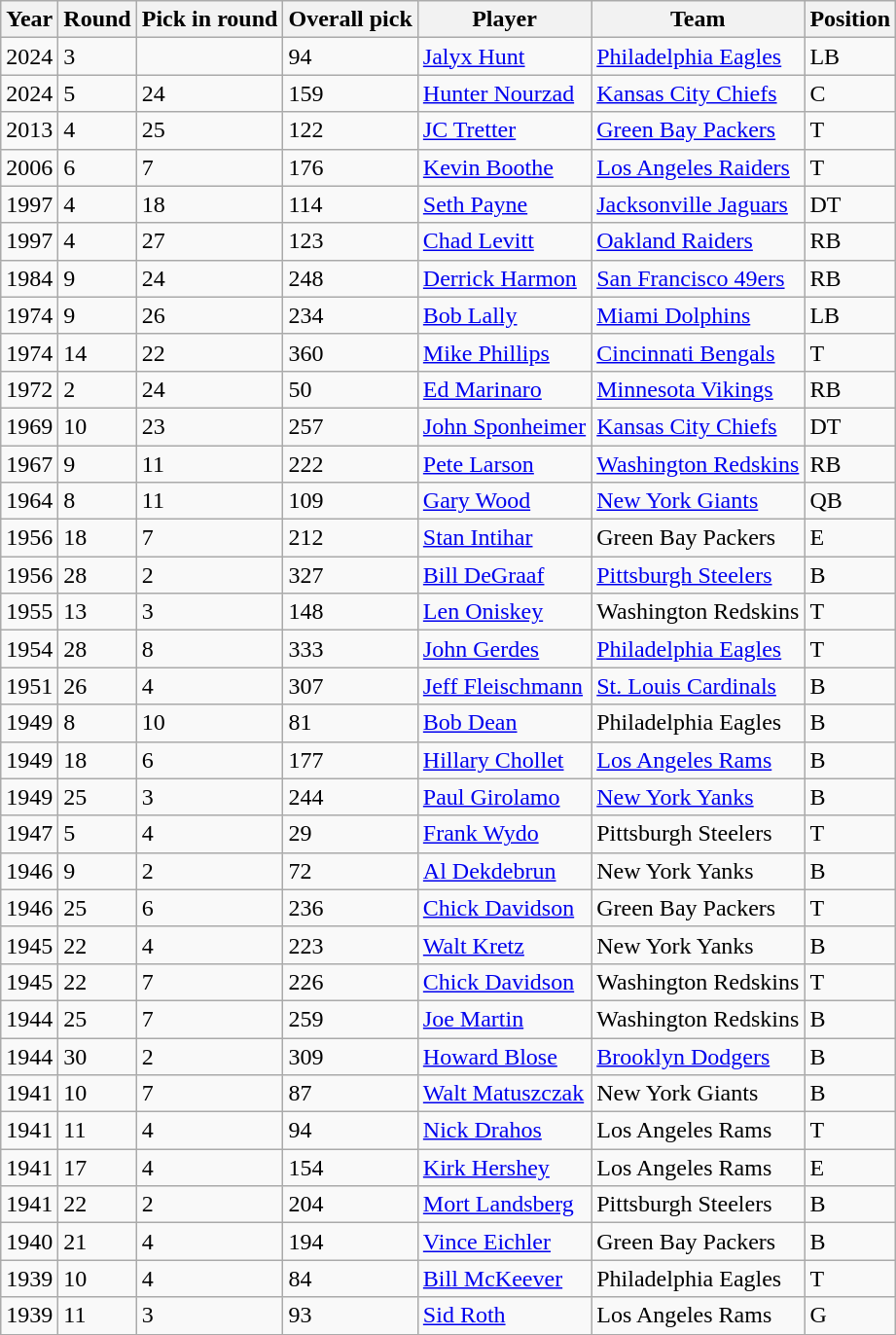<table class="wikitable">
<tr>
<th>Year</th>
<th>Round</th>
<th>Pick in round</th>
<th>Overall pick</th>
<th>Player</th>
<th>Team</th>
<th>Position</th>
</tr>
<tr>
<td>2024</td>
<td>3</td>
<td></td>
<td>94</td>
<td><a href='#'>Jalyx Hunt</a></td>
<td><a href='#'>Philadelphia Eagles</a></td>
<td>LB</td>
</tr>
<tr>
<td>2024</td>
<td>5</td>
<td>24</td>
<td>159</td>
<td><a href='#'>Hunter Nourzad</a></td>
<td><a href='#'>Kansas City Chiefs</a></td>
<td>C</td>
</tr>
<tr>
<td>2013</td>
<td>4</td>
<td>25</td>
<td>122</td>
<td><a href='#'>JC Tretter</a></td>
<td><a href='#'>Green Bay Packers</a></td>
<td>T</td>
</tr>
<tr>
<td>2006</td>
<td>6</td>
<td>7</td>
<td>176</td>
<td><a href='#'>Kevin Boothe</a></td>
<td><a href='#'>Los Angeles Raiders</a></td>
<td>T</td>
</tr>
<tr>
<td>1997</td>
<td>4</td>
<td>18</td>
<td>114</td>
<td><a href='#'>Seth Payne</a></td>
<td><a href='#'>Jacksonville Jaguars</a></td>
<td>DT</td>
</tr>
<tr>
<td>1997</td>
<td>4</td>
<td>27</td>
<td>123</td>
<td><a href='#'>Chad Levitt</a></td>
<td><a href='#'>Oakland Raiders</a></td>
<td>RB</td>
</tr>
<tr>
<td>1984</td>
<td>9</td>
<td>24</td>
<td>248</td>
<td><a href='#'>Derrick Harmon</a></td>
<td><a href='#'>San Francisco 49ers</a></td>
<td>RB</td>
</tr>
<tr>
<td>1974</td>
<td>9</td>
<td>26</td>
<td>234</td>
<td><a href='#'>Bob Lally</a></td>
<td><a href='#'>Miami Dolphins</a></td>
<td>LB</td>
</tr>
<tr>
<td>1974</td>
<td>14</td>
<td>22</td>
<td>360</td>
<td><a href='#'>Mike Phillips</a></td>
<td><a href='#'>Cincinnati Bengals</a></td>
<td>T</td>
</tr>
<tr>
<td>1972</td>
<td>2</td>
<td>24</td>
<td>50</td>
<td><a href='#'>Ed Marinaro</a></td>
<td><a href='#'>Minnesota Vikings</a></td>
<td>RB</td>
</tr>
<tr>
<td>1969</td>
<td>10</td>
<td>23</td>
<td>257</td>
<td><a href='#'>John Sponheimer</a></td>
<td><a href='#'>Kansas City Chiefs</a></td>
<td>DT</td>
</tr>
<tr>
<td>1967</td>
<td>9</td>
<td>11</td>
<td>222</td>
<td><a href='#'>Pete Larson</a></td>
<td><a href='#'>Washington Redskins</a></td>
<td>RB</td>
</tr>
<tr>
<td>1964</td>
<td>8</td>
<td>11</td>
<td>109</td>
<td><a href='#'>Gary Wood</a></td>
<td><a href='#'>New York Giants</a></td>
<td>QB</td>
</tr>
<tr>
<td>1956</td>
<td>18</td>
<td>7</td>
<td>212</td>
<td><a href='#'>Stan Intihar</a></td>
<td>Green Bay Packers</td>
<td>E</td>
</tr>
<tr>
<td>1956</td>
<td>28</td>
<td>2</td>
<td>327</td>
<td><a href='#'>Bill DeGraaf</a></td>
<td><a href='#'>Pittsburgh Steelers</a></td>
<td>B</td>
</tr>
<tr>
<td>1955</td>
<td>13</td>
<td>3</td>
<td>148</td>
<td><a href='#'>Len Oniskey</a></td>
<td>Washington Redskins</td>
<td>T</td>
</tr>
<tr>
<td>1954</td>
<td>28</td>
<td>8</td>
<td>333</td>
<td><a href='#'>John Gerdes</a></td>
<td><a href='#'>Philadelphia Eagles</a></td>
<td>T</td>
</tr>
<tr>
<td>1951</td>
<td>26</td>
<td>4</td>
<td>307</td>
<td><a href='#'>Jeff Fleischmann</a></td>
<td><a href='#'>St. Louis Cardinals</a></td>
<td>B</td>
</tr>
<tr>
<td>1949</td>
<td>8</td>
<td>10</td>
<td>81</td>
<td><a href='#'>Bob Dean</a></td>
<td>Philadelphia Eagles</td>
<td>B</td>
</tr>
<tr>
<td>1949</td>
<td>18</td>
<td>6</td>
<td>177</td>
<td><a href='#'>Hillary Chollet</a></td>
<td><a href='#'>Los Angeles Rams</a></td>
<td>B</td>
</tr>
<tr>
<td>1949</td>
<td>25</td>
<td>3</td>
<td>244</td>
<td><a href='#'>Paul Girolamo</a></td>
<td><a href='#'>New York Yanks</a></td>
<td>B</td>
</tr>
<tr>
<td>1947</td>
<td>5</td>
<td>4</td>
<td>29</td>
<td><a href='#'>Frank Wydo</a></td>
<td>Pittsburgh Steelers</td>
<td>T</td>
</tr>
<tr>
<td>1946</td>
<td>9</td>
<td>2</td>
<td>72</td>
<td><a href='#'>Al Dekdebrun</a></td>
<td>New York Yanks</td>
<td>B</td>
</tr>
<tr>
<td>1946</td>
<td>25</td>
<td>6</td>
<td>236</td>
<td><a href='#'>Chick Davidson</a></td>
<td>Green Bay Packers</td>
<td>T</td>
</tr>
<tr>
<td>1945</td>
<td>22</td>
<td>4</td>
<td>223</td>
<td><a href='#'>Walt Kretz</a></td>
<td>New York Yanks</td>
<td>B</td>
</tr>
<tr>
<td>1945</td>
<td>22</td>
<td>7</td>
<td>226</td>
<td><a href='#'>Chick Davidson</a></td>
<td>Washington Redskins</td>
<td>T</td>
</tr>
<tr>
<td>1944</td>
<td>25</td>
<td>7</td>
<td>259</td>
<td><a href='#'>Joe Martin</a></td>
<td>Washington Redskins</td>
<td>B</td>
</tr>
<tr>
<td>1944</td>
<td>30</td>
<td>2</td>
<td>309</td>
<td><a href='#'>Howard Blose</a></td>
<td><a href='#'>Brooklyn Dodgers</a></td>
<td>B</td>
</tr>
<tr>
<td>1941</td>
<td>10</td>
<td>7</td>
<td>87</td>
<td><a href='#'>Walt Matuszczak</a></td>
<td>New York Giants</td>
<td>B</td>
</tr>
<tr>
<td>1941</td>
<td>11</td>
<td>4</td>
<td>94</td>
<td><a href='#'>Nick Drahos</a></td>
<td>Los Angeles Rams</td>
<td>T</td>
</tr>
<tr>
<td>1941</td>
<td>17</td>
<td>4</td>
<td>154</td>
<td><a href='#'>Kirk Hershey</a></td>
<td>Los Angeles Rams</td>
<td>E</td>
</tr>
<tr>
<td>1941</td>
<td>22</td>
<td>2</td>
<td>204</td>
<td><a href='#'>Mort Landsberg</a></td>
<td>Pittsburgh Steelers</td>
<td>B</td>
</tr>
<tr>
<td>1940</td>
<td>21</td>
<td>4</td>
<td>194</td>
<td><a href='#'>Vince Eichler</a></td>
<td>Green Bay Packers</td>
<td>B</td>
</tr>
<tr>
<td>1939</td>
<td>10</td>
<td>4</td>
<td>84</td>
<td><a href='#'>Bill McKeever</a></td>
<td>Philadelphia Eagles</td>
<td>T</td>
</tr>
<tr>
<td>1939</td>
<td>11</td>
<td>3</td>
<td>93</td>
<td><a href='#'>Sid Roth</a></td>
<td>Los Angeles Rams</td>
<td>G</td>
</tr>
<tr>
</tr>
</table>
